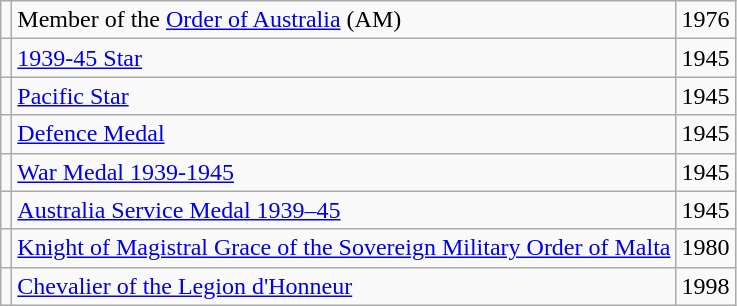<table class="wikitable">
<tr>
<td></td>
<td>Member of the <a href='#'>Order of Australia</a> (AM)</td>
<td>1976</td>
</tr>
<tr>
<td></td>
<td><a href='#'>1939-45 Star</a></td>
<td>1945</td>
</tr>
<tr>
<td></td>
<td><a href='#'>Pacific Star</a></td>
<td>1945</td>
</tr>
<tr>
<td></td>
<td><a href='#'>Defence Medal</a></td>
<td>1945</td>
</tr>
<tr>
<td></td>
<td><a href='#'>War Medal 1939-1945</a></td>
<td>1945</td>
</tr>
<tr>
<td></td>
<td><a href='#'>Australia Service Medal 1939–45</a></td>
<td>1945</td>
</tr>
<tr>
<td></td>
<td><a href='#'>Knight of Magistral Grace of the Sovereign Military Order of Malta</a></td>
<td>1980</td>
</tr>
<tr>
<td></td>
<td><a href='#'>Chevalier of the Legion d'Honneur</a></td>
<td>1998</td>
</tr>
</table>
